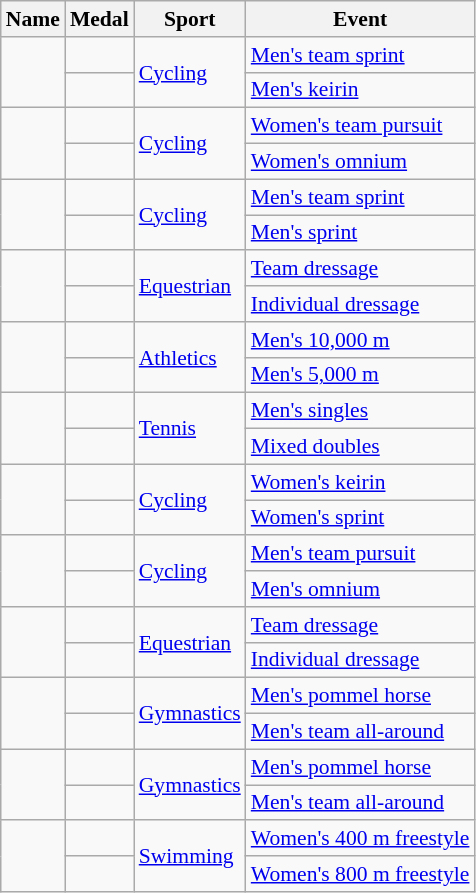<table class="wikitable sortable" style="font-size:90%">
<tr>
<th>Name</th>
<th>Medal</th>
<th>Sport</th>
<th>Event</th>
</tr>
<tr>
<td rowspan=2></td>
<td></td>
<td rowspan=2><a href='#'>Cycling</a></td>
<td><a href='#'>Men's team sprint</a></td>
</tr>
<tr>
<td></td>
<td><a href='#'>Men's keirin</a></td>
</tr>
<tr>
<td rowspan=2></td>
<td></td>
<td rowspan=2><a href='#'>Cycling</a></td>
<td><a href='#'>Women's team pursuit</a></td>
</tr>
<tr>
<td></td>
<td><a href='#'>Women's omnium</a></td>
</tr>
<tr>
<td rowspan=2></td>
<td></td>
<td rowspan=2><a href='#'>Cycling</a></td>
<td><a href='#'>Men's team sprint</a></td>
</tr>
<tr>
<td></td>
<td><a href='#'>Men's sprint</a></td>
</tr>
<tr>
<td rowspan=2></td>
<td></td>
<td rowspan=2><a href='#'>Equestrian</a></td>
<td><a href='#'>Team dressage</a></td>
</tr>
<tr>
<td></td>
<td><a href='#'>Individual dressage</a></td>
</tr>
<tr>
<td rowspan=2></td>
<td></td>
<td rowspan=2><a href='#'>Athletics</a></td>
<td><a href='#'>Men's 10,000 m</a></td>
</tr>
<tr>
<td></td>
<td><a href='#'>Men's 5,000 m</a></td>
</tr>
<tr>
<td rowspan=2></td>
<td></td>
<td rowspan=2><a href='#'>Tennis</a></td>
<td><a href='#'>Men's singles</a></td>
</tr>
<tr>
<td></td>
<td><a href='#'>Mixed doubles</a></td>
</tr>
<tr>
<td rowspan=2></td>
<td></td>
<td rowspan=2><a href='#'>Cycling</a></td>
<td><a href='#'>Women's keirin</a></td>
</tr>
<tr>
<td></td>
<td><a href='#'>Women's sprint</a></td>
</tr>
<tr>
<td rowspan=2></td>
<td></td>
<td rowspan=2><a href='#'>Cycling</a></td>
<td><a href='#'>Men's team pursuit</a></td>
</tr>
<tr>
<td></td>
<td><a href='#'>Men's omnium</a></td>
</tr>
<tr>
<td rowspan=2></td>
<td></td>
<td rowspan=2><a href='#'>Equestrian</a></td>
<td><a href='#'>Team dressage</a></td>
</tr>
<tr>
<td></td>
<td><a href='#'>Individual dressage</a></td>
</tr>
<tr>
<td rowspan=2></td>
<td></td>
<td rowspan=2><a href='#'>Gymnastics</a></td>
<td><a href='#'>Men's pommel horse</a></td>
</tr>
<tr>
<td></td>
<td><a href='#'>Men's team all-around</a></td>
</tr>
<tr>
<td rowspan=2></td>
<td></td>
<td rowspan=2><a href='#'>Gymnastics</a></td>
<td><a href='#'>Men's pommel horse</a></td>
</tr>
<tr>
<td></td>
<td><a href='#'>Men's team all-around</a></td>
</tr>
<tr>
<td rowspan=2></td>
<td></td>
<td rowspan=2><a href='#'>Swimming</a></td>
<td><a href='#'>Women's 400 m freestyle</a></td>
</tr>
<tr>
<td></td>
<td><a href='#'>Women's 800 m freestyle</a></td>
</tr>
</table>
